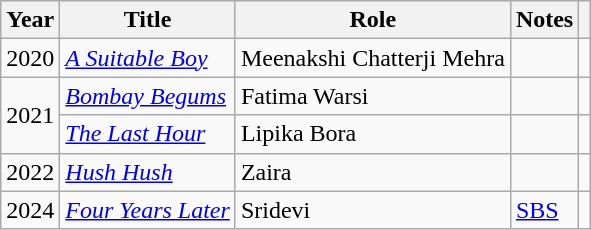<table class="wikitable">
<tr>
<th>Year</th>
<th>Title</th>
<th>Role</th>
<th>Notes</th>
<th></th>
</tr>
<tr>
<td>2020</td>
<td><a href='#'><em>A Suitable Boy</em></a></td>
<td>Meenakshi Chatterji Mehra</td>
<td></td>
<td></td>
</tr>
<tr>
<td rowspan="2">2021</td>
<td><em><a href='#'>Bombay Begums</a></em></td>
<td>Fatima Warsi</td>
<td></td>
<td></td>
</tr>
<tr>
<td><em><a href='#'>The Last Hour</a></em></td>
<td>Lipika Bora</td>
<td></td>
<td></td>
</tr>
<tr>
<td>2022</td>
<td><a href='#'><em>Hush Hush</em></a></td>
<td>Zaira</td>
<td></td>
<td></td>
</tr>
<tr>
<td>2024</td>
<td><em><a href='#'>Four Years Later</a></em></td>
<td>Sridevi</td>
<td><a href='#'>SBS</a></td>
<td></td>
</tr>
</table>
